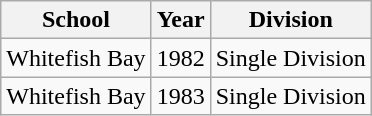<table class="wikitable">
<tr>
<th>School</th>
<th>Year</th>
<th>Division</th>
</tr>
<tr>
<td>Whitefish Bay</td>
<td>1982</td>
<td>Single Division</td>
</tr>
<tr>
<td>Whitefish Bay</td>
<td>1983</td>
<td>Single Division</td>
</tr>
</table>
